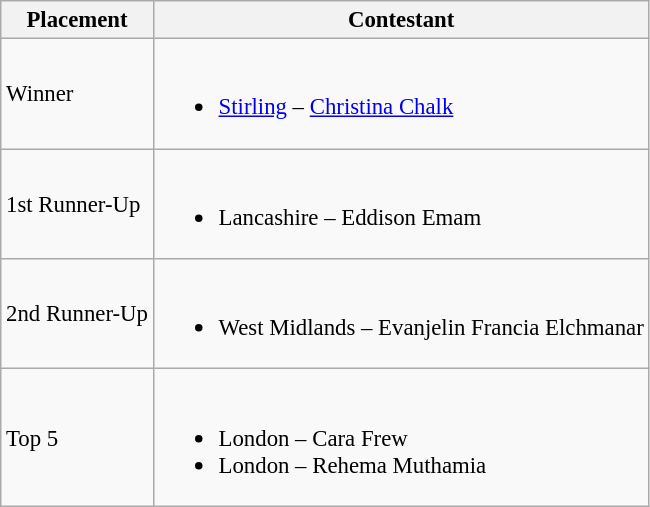<table class="wikitable sortable" style="font-size: 95%;">
<tr>
<th>Placement</th>
<th>Contestant</th>
</tr>
<tr>
<td>Winner</td>
<td><br><ul><li><a href='#'>Stirling</a> – <a href='#'>Christina Chalk</a></li></ul></td>
</tr>
<tr>
<td>1st Runner-Up</td>
<td><br><ul><li>Lancashire – Eddison Emam</li></ul></td>
</tr>
<tr>
<td>2nd Runner-Up</td>
<td><br><ul><li>West Midlands – Evanjelin Francia Elchmanar</li></ul></td>
</tr>
<tr>
<td>Top 5</td>
<td><br><ul><li>London – Cara Frew</li><li>London – Rehema Muthamia</li></ul></td>
</tr>
</table>
